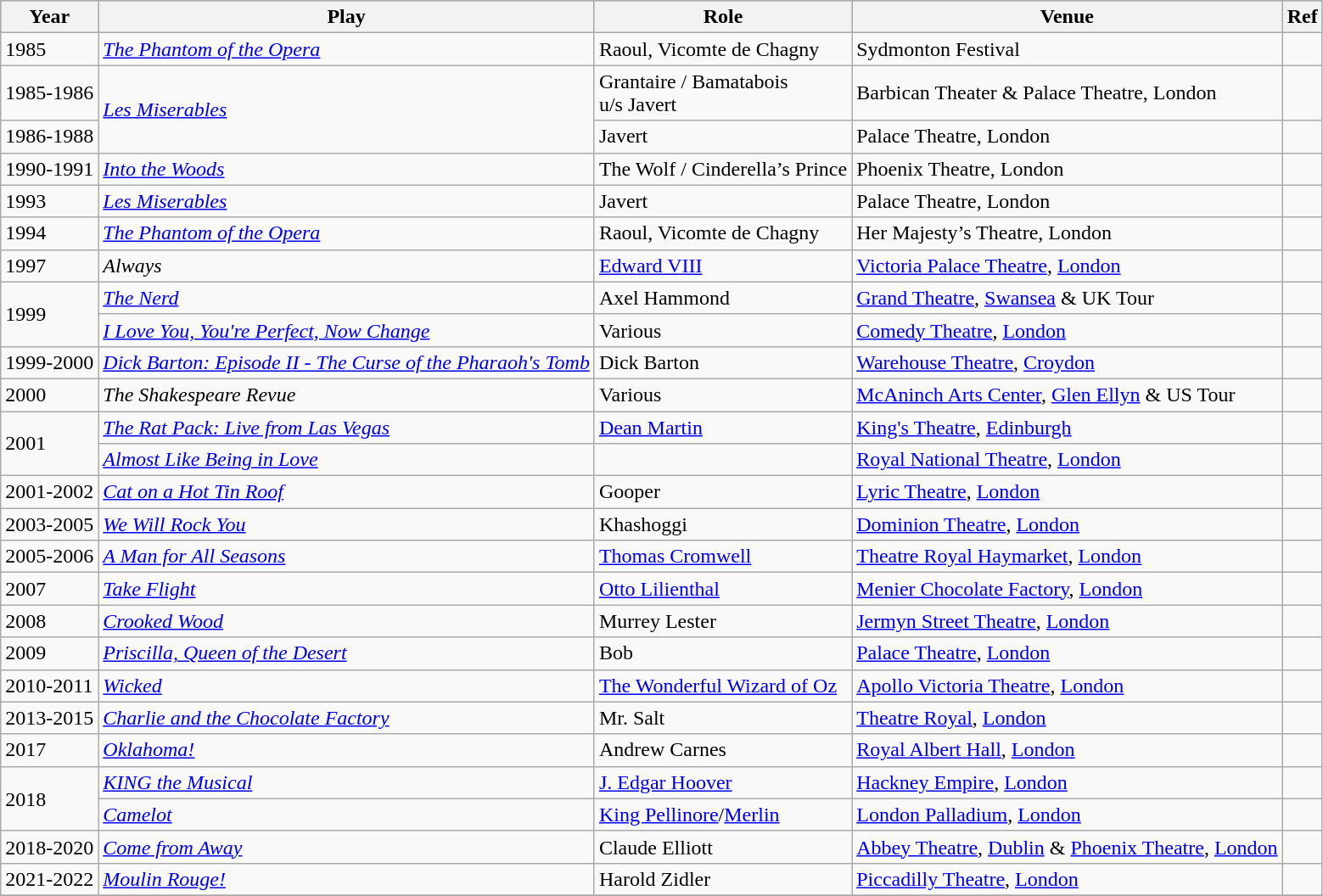<table class="wikitable">
<tr style="background:#b0c4de; text-align:center;">
<th>Year</th>
<th>Play</th>
<th>Role</th>
<th>Venue</th>
<th>Ref</th>
</tr>
<tr>
<td>1985</td>
<td><a href='#'><em>The Phantom of the Opera</em></a></td>
<td>Raoul, Vicomte de Chagny</td>
<td>Sydmonton Festival</td>
<td></td>
</tr>
<tr>
<td>1985-1986</td>
<td rowspan=2><a href='#'><em>Les Miserables</em></a></td>
<td>Grantaire / Bamatabois<br>u/s Javert</td>
<td>Barbican Theater & Palace Theatre, London</td>
<td></td>
</tr>
<tr>
<td>1986-1988</td>
<td>Javert</td>
<td>Palace Theatre, London</td>
<td></td>
</tr>
<tr>
<td>1990-1991</td>
<td><em><a href='#'>Into the Woods</a></em></td>
<td>The Wolf / Cinderella’s Prince</td>
<td>Phoenix Theatre, London</td>
<td></td>
</tr>
<tr>
<td>1993</td>
<td><a href='#'><em>Les Miserables</em></a></td>
<td>Javert</td>
<td>Palace Theatre, London</td>
<td></td>
</tr>
<tr>
<td>1994</td>
<td><a href='#'><em>The Phantom of the Opera</em></a></td>
<td>Raoul, Vicomte de Chagny</td>
<td>Her Majesty’s Theatre, London</td>
<td></td>
</tr>
<tr>
<td>1997</td>
<td><em>Always</em></td>
<td><a href='#'>Edward VIII</a></td>
<td><a href='#'>Victoria Palace Theatre</a>, <a href='#'>London</a></td>
<td></td>
</tr>
<tr>
<td rowspan="2">1999</td>
<td><em><a href='#'>The Nerd</a></em></td>
<td>Axel Hammond</td>
<td><a href='#'>Grand Theatre</a>, <a href='#'>Swansea</a> & UK Tour</td>
<td></td>
</tr>
<tr>
<td><em><a href='#'>I Love You, You're Perfect, Now Change</a></em></td>
<td>Various</td>
<td><a href='#'>Comedy Theatre</a>, <a href='#'>London</a></td>
<td></td>
</tr>
<tr>
<td>1999-2000</td>
<td><em><a href='#'>Dick Barton: Episode II - The Curse of the Pharaoh's Tomb</a></em></td>
<td>Dick Barton</td>
<td><a href='#'>Warehouse Theatre</a>, <a href='#'>Croydon</a></td>
<td></td>
</tr>
<tr>
<td>2000</td>
<td><em>The Shakespeare Revue</em></td>
<td>Various</td>
<td><a href='#'>McAninch Arts Center</a>, <a href='#'>Glen Ellyn</a> & US Tour</td>
<td></td>
</tr>
<tr>
<td rowspan="2">2001</td>
<td><em><a href='#'>The Rat Pack: Live from Las Vegas</a></em></td>
<td><a href='#'>Dean Martin</a></td>
<td><a href='#'>King's Theatre</a>, <a href='#'>Edinburgh</a></td>
<td></td>
</tr>
<tr>
<td><em><a href='#'>Almost Like Being in Love</a></em></td>
<td></td>
<td><a href='#'>Royal National Theatre</a>, <a href='#'>London</a></td>
<td></td>
</tr>
<tr>
<td>2001-2002</td>
<td><em><a href='#'>Cat on a Hot Tin Roof</a></em></td>
<td>Gooper</td>
<td><a href='#'>Lyric Theatre</a>, <a href='#'>London</a></td>
<td></td>
</tr>
<tr>
<td>2003-2005</td>
<td><em><a href='#'>We Will Rock You</a></em></td>
<td>Khashoggi</td>
<td><a href='#'>Dominion Theatre</a>, <a href='#'>London</a></td>
<td></td>
</tr>
<tr>
<td>2005-2006</td>
<td><em><a href='#'>A Man for All Seasons</a></em></td>
<td><a href='#'>Thomas Cromwell</a></td>
<td><a href='#'>Theatre Royal Haymarket</a>, <a href='#'>London</a></td>
<td></td>
</tr>
<tr>
<td>2007</td>
<td><em><a href='#'>Take Flight</a></em></td>
<td><a href='#'>Otto Lilienthal</a></td>
<td><a href='#'>Menier Chocolate Factory</a>, <a href='#'>London</a></td>
<td></td>
</tr>
<tr>
<td>2008</td>
<td><em><a href='#'>Crooked Wood</a></em></td>
<td>Murrey Lester</td>
<td><a href='#'>Jermyn Street Theatre</a>, <a href='#'>London</a></td>
<td></td>
</tr>
<tr>
<td>2009</td>
<td><em><a href='#'>Priscilla, Queen of the Desert</a></em></td>
<td>Bob</td>
<td><a href='#'>Palace Theatre</a>, <a href='#'>London</a></td>
<td></td>
</tr>
<tr>
<td>2010-2011</td>
<td><em><a href='#'>Wicked</a></em></td>
<td><a href='#'>The Wonderful Wizard of Oz</a></td>
<td><a href='#'>Apollo Victoria Theatre</a>, <a href='#'>London</a></td>
<td></td>
</tr>
<tr>
<td>2013-2015</td>
<td><em><a href='#'>Charlie and the Chocolate Factory</a></em></td>
<td>Mr. Salt</td>
<td><a href='#'>Theatre Royal</a>, <a href='#'>London</a></td>
<td></td>
</tr>
<tr>
<td>2017</td>
<td><em><a href='#'>Oklahoma!</a></em></td>
<td>Andrew Carnes</td>
<td><a href='#'>Royal Albert Hall</a>, <a href='#'>London</a></td>
<td></td>
</tr>
<tr>
<td rowspan="2">2018</td>
<td><em><a href='#'>KING the Musical</a></em></td>
<td><a href='#'>J. Edgar Hoover</a></td>
<td><a href='#'>Hackney Empire</a>, <a href='#'>London</a></td>
<td></td>
</tr>
<tr>
<td><em><a href='#'>Camelot</a></em></td>
<td><a href='#'>King Pellinore</a>/<a href='#'>Merlin</a></td>
<td><a href='#'>London Palladium</a>, <a href='#'>London</a></td>
<td></td>
</tr>
<tr>
<td>2018-2020</td>
<td><em><a href='#'>Come from Away</a></em></td>
<td>Claude Elliott</td>
<td><a href='#'>Abbey Theatre</a>, <a href='#'>Dublin</a> & <a href='#'>Phoenix Theatre</a>, <a href='#'>London</a></td>
<td></td>
</tr>
<tr>
<td>2021-2022</td>
<td><em><a href='#'>Moulin Rouge!</a></em></td>
<td>Harold Zidler</td>
<td><a href='#'>Piccadilly Theatre</a>, <a href='#'>London</a></td>
<td></td>
</tr>
<tr>
</tr>
</table>
